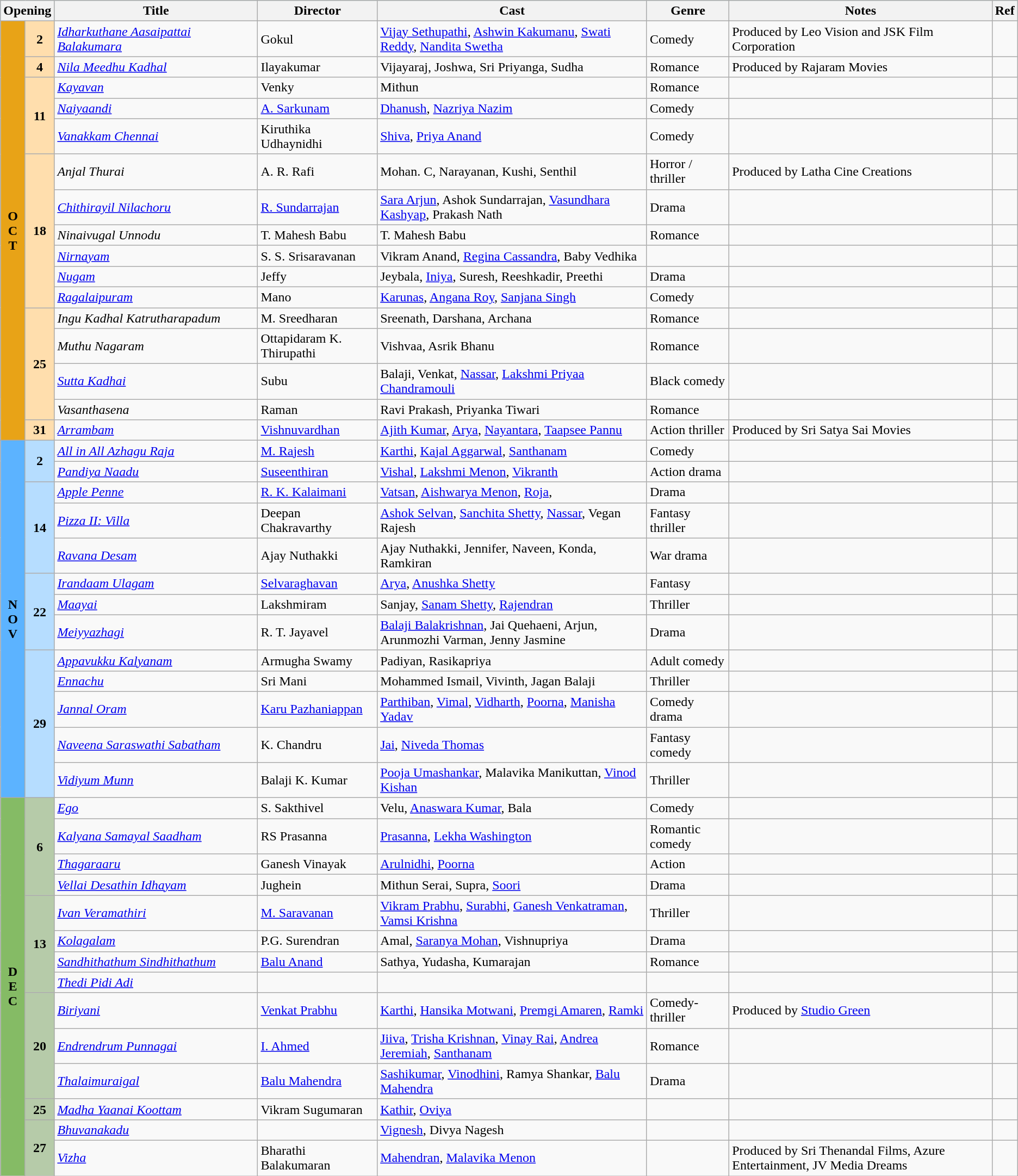<table class="wikitable" id="wikitable-20131210">
<tr style="background:#b0e0e6; text-align:center;">
<th colspan="2"><strong>Opening</strong></th>
<th style="width:20%;"><strong>Title</strong></th>
<th>Director</th>
<th>Cast</th>
<th>Genre</th>
<th>Notes</th>
<th>Ref</th>
</tr>
<tr October!>
<td rowspan="16" style="text-align:center; background:#E8A317; textcolor:#000;"><strong>O<br>C<br>T</strong></td>
<td style="text-align:center; background:#ffdead;"><strong>2</strong></td>
<td><em><a href='#'>Idharkuthane Aasaipattai Balakumara</a></em></td>
<td>Gokul</td>
<td><a href='#'>Vijay Sethupathi</a>, <a href='#'>Ashwin Kakumanu</a>, <a href='#'>Swati Reddy</a>, <a href='#'>Nandita Swetha</a></td>
<td>Comedy</td>
<td>Produced by Leo Vision and JSK Film Corporation</td>
<td></td>
</tr>
<tr>
<td style="text-align:center; background:#ffdead;"><strong>4</strong></td>
<td><em><a href='#'>Nila Meedhu Kadhal</a></em></td>
<td>Ilayakumar</td>
<td>Vijayaraj, Joshwa, Sri Priyanga, Sudha</td>
<td>Romance</td>
<td>Produced by Rajaram Movies</td>
<td></td>
</tr>
<tr>
<td rowspan="3" style="text-align:center; background:#ffdead;"><strong>11</strong></td>
<td><em><a href='#'>Kayavan</a></em></td>
<td>Venky</td>
<td>Mithun</td>
<td>Romance</td>
<td></td>
<td></td>
</tr>
<tr>
<td><em><a href='#'>Naiyaandi</a></em></td>
<td><a href='#'>A. Sarkunam</a></td>
<td><a href='#'>Dhanush</a>, <a href='#'>Nazriya Nazim</a></td>
<td>Comedy</td>
<td></td>
<td></td>
</tr>
<tr>
<td><em><a href='#'>Vanakkam Chennai</a></em></td>
<td>Kiruthika Udhaynidhi</td>
<td><a href='#'>Shiva</a>, <a href='#'>Priya Anand</a></td>
<td>Comedy</td>
<td></td>
<td></td>
</tr>
<tr>
<td rowspan="6" style="text-align:center; background:#ffdead;"><strong>18</strong></td>
<td><em>Anjal Thurai</em></td>
<td>A. R. Rafi</td>
<td>Mohan. C, Narayanan, Kushi, Senthil</td>
<td>Horror / thriller</td>
<td>Produced by Latha Cine Creations</td>
<td></td>
</tr>
<tr>
<td><em><a href='#'>Chithirayil Nilachoru</a></em></td>
<td><a href='#'>R. Sundarrajan</a></td>
<td><a href='#'>Sara Arjun</a>, Ashok Sundarrajan, <a href='#'>Vasundhara Kashyap</a>, Prakash Nath</td>
<td>Drama</td>
<td></td>
<td></td>
</tr>
<tr>
<td><em>Ninaivugal Unnodu</em></td>
<td>T. Mahesh Babu</td>
<td>T. Mahesh Babu</td>
<td>Romance</td>
<td></td>
<td></td>
</tr>
<tr>
<td><em><a href='#'>Nirnayam</a></em></td>
<td>S. S. Srisaravanan</td>
<td>Vikram Anand, <a href='#'>Regina Cassandra</a>, Baby Vedhika</td>
<td></td>
<td></td>
<td></td>
</tr>
<tr>
<td><em><a href='#'>Nugam</a></em></td>
<td>Jeffy</td>
<td>Jeybala, <a href='#'>Iniya</a>, Suresh, Reeshkadir, Preethi</td>
<td>Drama</td>
<td></td>
<td></td>
</tr>
<tr>
<td><em><a href='#'>Ragalaipuram</a></em></td>
<td>Mano</td>
<td><a href='#'>Karunas</a>, <a href='#'>Angana Roy</a>, <a href='#'>Sanjana Singh</a></td>
<td>Comedy</td>
<td></td>
<td></td>
</tr>
<tr>
<td rowspan="4" style="text-align:center; background:#ffdead;"><strong>25</strong></td>
<td><em>Ingu Kadhal Katrutharapadum</em></td>
<td>M. Sreedharan</td>
<td>Sreenath, Darshana, Archana</td>
<td>Romance</td>
<td></td>
<td></td>
</tr>
<tr>
<td><em>Muthu Nagaram</em></td>
<td>Ottapidaram K. Thirupathi</td>
<td>Vishvaa, Asrik Bhanu</td>
<td>Romance</td>
<td></td>
<td></td>
</tr>
<tr>
<td><em><a href='#'>Sutta Kadhai</a></em></td>
<td>Subu</td>
<td>Balaji, Venkat, <a href='#'>Nassar</a>, <a href='#'>Lakshmi Priyaa Chandramouli</a></td>
<td>Black comedy</td>
<td></td>
<td></td>
</tr>
<tr>
<td><em>Vasanthasena</em></td>
<td>Raman</td>
<td>Ravi Prakash, Priyanka Tiwari</td>
<td>Romance</td>
<td></td>
<td></td>
</tr>
<tr>
<td style="text-align:center; background:#ffdead;"><strong>31</strong></td>
<td><em><a href='#'>Arrambam</a></em></td>
<td><a href='#'>Vishnuvardhan</a></td>
<td><a href='#'>Ajith Kumar</a>, <a href='#'>Arya</a>, <a href='#'>Nayantara</a>, <a href='#'>Taapsee Pannu</a></td>
<td>Action thriller</td>
<td>Produced by Sri Satya Sai Movies</td>
<td></td>
</tr>
<tr November!>
<td rowspan="13" style="text-align:center; background:#5CB3FF; textcolor:#000;"><strong>N<br>O<br>V</strong></td>
<td rowspan="2" style="text-align:center; background:#B6DDFF;"><strong>2</strong></td>
<td><em><a href='#'>All in All Azhagu Raja</a></em></td>
<td><a href='#'>M. Rajesh</a></td>
<td><a href='#'>Karthi</a>, <a href='#'>Kajal Aggarwal</a>, <a href='#'>Santhanam</a></td>
<td>Comedy</td>
<td></td>
<td></td>
</tr>
<tr>
<td><em><a href='#'>Pandiya Naadu</a></em></td>
<td><a href='#'>Suseenthiran</a></td>
<td><a href='#'>Vishal</a>, <a href='#'>Lakshmi Menon</a>, <a href='#'>Vikranth</a></td>
<td>Action drama</td>
<td></td>
<td></td>
</tr>
<tr>
<td rowspan="3" style="text-align:center; background:#B6DDFF;"><strong>14</strong></td>
<td><em><a href='#'>Apple Penne</a></em></td>
<td><a href='#'>R. K. Kalaimani</a></td>
<td><a href='#'>Vatsan</a>, <a href='#'>Aishwarya Menon</a>, <a href='#'>Roja</a>,</td>
<td>Drama</td>
<td></td>
<td></td>
</tr>
<tr>
<td><em><a href='#'>Pizza II: Villa</a></em></td>
<td>Deepan Chakravarthy</td>
<td><a href='#'>Ashok Selvan</a>, <a href='#'>Sanchita Shetty</a>, <a href='#'>Nassar</a>, Vegan Rajesh</td>
<td>Fantasy thriller</td>
<td></td>
<td></td>
</tr>
<tr>
<td><em><a href='#'>Ravana Desam</a></em></td>
<td>Ajay Nuthakki</td>
<td>Ajay Nuthakki, Jennifer, Naveen, Konda, Ramkiran</td>
<td>War drama</td>
<td></td>
<td></td>
</tr>
<tr>
<td rowspan="3" style="text-align:center; background:#B6DDFF;"><strong>22</strong></td>
<td><em><a href='#'>Irandaam Ulagam</a></em></td>
<td><a href='#'>Selvaraghavan</a></td>
<td><a href='#'>Arya</a>, <a href='#'>Anushka Shetty</a></td>
<td>Fantasy</td>
<td></td>
<td></td>
</tr>
<tr>
<td><em><a href='#'>Maayai</a></em></td>
<td>Lakshmiram</td>
<td>Sanjay, <a href='#'>Sanam Shetty</a>, <a href='#'>Rajendran</a></td>
<td>Thriller</td>
<td></td>
<td></td>
</tr>
<tr>
<td><em><a href='#'>Meiyyazhagi</a></em></td>
<td>R. T. Jayavel</td>
<td><a href='#'>Balaji Balakrishnan</a>, Jai Quehaeni, Arjun, Arunmozhi Varman, Jenny Jasmine</td>
<td>Drama</td>
<td></td>
<td></td>
</tr>
<tr>
<td rowspan="5" style="text-align:center; background:#B6DDFF;"><strong>29</strong></td>
<td><em><a href='#'>Appavukku Kalyanam</a></em></td>
<td>Armugha Swamy</td>
<td>Padiyan, Rasikapriya</td>
<td>Adult comedy</td>
<td></td>
<td></td>
</tr>
<tr>
<td><em><a href='#'>Ennachu</a></em></td>
<td>Sri Mani</td>
<td>Mohammed Ismail, Vivinth, Jagan Balaji</td>
<td>Thriller</td>
<td></td>
<td></td>
</tr>
<tr>
<td><em><a href='#'>Jannal Oram</a></em></td>
<td><a href='#'>Karu Pazhaniappan</a></td>
<td><a href='#'>Parthiban</a>, <a href='#'>Vimal</a>, <a href='#'>Vidharth</a>, <a href='#'>Poorna</a>, <a href='#'>Manisha Yadav</a></td>
<td>Comedy drama</td>
<td></td>
<td></td>
</tr>
<tr>
<td><em><a href='#'>Naveena Saraswathi Sabatham</a></em></td>
<td>K. Chandru</td>
<td><a href='#'>Jai</a>, <a href='#'>Niveda Thomas</a></td>
<td>Fantasy comedy</td>
<td></td>
<td></td>
</tr>
<tr>
<td><em><a href='#'>Vidiyum Munn</a></em></td>
<td>Balaji K. Kumar</td>
<td><a href='#'>Pooja Umashankar</a>, Malavika Manikuttan, <a href='#'>Vinod Kishan</a></td>
<td>Thriller</td>
<td></td>
<td></td>
</tr>
<tr December!>
<td rowspan="14" style="text-align:center; background:#85BB65;"><strong>D<br>E<br>C</strong></td>
<td rowspan="4" style="text-align:center; background:#B6CBA9;"><strong>6</strong></td>
<td><em><a href='#'>Ego</a></em></td>
<td>S. Sakthivel</td>
<td>Velu, <a href='#'>Anaswara Kumar</a>, Bala</td>
<td>Comedy</td>
<td></td>
<td></td>
</tr>
<tr>
<td><em><a href='#'>Kalyana Samayal Saadham</a></em></td>
<td>RS Prasanna</td>
<td><a href='#'>Prasanna</a>, <a href='#'>Lekha Washington</a></td>
<td>Romantic comedy</td>
<td></td>
<td></td>
</tr>
<tr>
<td><em><a href='#'>Thagaraaru</a></em></td>
<td>Ganesh Vinayak</td>
<td><a href='#'>Arulnidhi</a>, <a href='#'>Poorna</a></td>
<td>Action</td>
<td></td>
<td></td>
</tr>
<tr>
<td><em><a href='#'>Vellai Desathin Idhayam</a></em></td>
<td>Jughein</td>
<td>Mithun Serai, Supra, <a href='#'>Soori</a></td>
<td>Drama</td>
<td></td>
<td></td>
</tr>
<tr>
<td rowspan="4" style="text-align:center; background:#B6CBA9;"><strong>13</strong></td>
<td><em><a href='#'>Ivan Veramathiri</a></em></td>
<td><a href='#'>M. Saravanan</a></td>
<td><a href='#'>Vikram Prabhu</a>, <a href='#'>Surabhi</a>, <a href='#'>Ganesh Venkatraman</a>, <a href='#'>Vamsi Krishna</a></td>
<td>Thriller</td>
<td></td>
<td></td>
</tr>
<tr>
<td><em><a href='#'>Kolagalam</a></em></td>
<td>P.G. Surendran</td>
<td>Amal, <a href='#'>Saranya Mohan</a>, Vishnupriya</td>
<td>Drama</td>
<td></td>
<td></td>
</tr>
<tr>
<td><em><a href='#'>Sandhithathum Sindhithathum</a></em></td>
<td><a href='#'>Balu Anand</a></td>
<td>Sathya, Yudasha, Kumarajan</td>
<td>Romance</td>
<td></td>
<td></td>
</tr>
<tr>
<td><em><a href='#'>Thedi Pidi Adi</a></em></td>
<td></td>
<td></td>
<td></td>
<td></td>
<td></td>
</tr>
<tr>
<td rowspan="3" style="text-align:center; background:#B6CBA9;"><strong>20</strong></td>
<td><em><a href='#'>Biriyani</a></em></td>
<td><a href='#'>Venkat Prabhu</a></td>
<td><a href='#'>Karthi</a>, <a href='#'>Hansika Motwani</a>, <a href='#'>Premgi Amaren</a>, <a href='#'>Ramki</a></td>
<td>Comedy-thriller</td>
<td>Produced by <a href='#'>Studio Green</a></td>
<td></td>
</tr>
<tr>
<td><em><a href='#'>Endrendrum Punnagai</a></em></td>
<td><a href='#'>I. Ahmed</a></td>
<td><a href='#'>Jiiva</a>, <a href='#'>Trisha Krishnan</a>, <a href='#'>Vinay Rai</a>, <a href='#'>Andrea Jeremiah</a>, <a href='#'>Santhanam</a></td>
<td>Romance</td>
<td></td>
<td></td>
</tr>
<tr>
<td><em><a href='#'>Thalaimuraigal</a></em></td>
<td><a href='#'>Balu Mahendra</a></td>
<td><a href='#'>Sashikumar</a>, <a href='#'>Vinodhini</a>, Ramya Shankar, <a href='#'>Balu Mahendra</a></td>
<td>Drama</td>
<td></td>
<td></td>
</tr>
<tr>
<td style="text-align:center; background:#B6CBA9;"><strong>25</strong></td>
<td><em><a href='#'>Madha Yaanai Koottam</a></em></td>
<td>Vikram Sugumaran</td>
<td><a href='#'>Kathir</a>, <a href='#'>Oviya</a></td>
<td></td>
<td></td>
<td></td>
</tr>
<tr>
<td rowspan="2" style="text-align:center; background:#B6CBA9;"><strong>27</strong></td>
<td><em><a href='#'>Bhuvanakadu</a></em></td>
<td></td>
<td><a href='#'>Vignesh</a>, Divya Nagesh</td>
<td></td>
<td></td>
<td></td>
</tr>
<tr>
<td><em><a href='#'>Vizha</a></em></td>
<td>Bharathi Balakumaran</td>
<td><a href='#'>Mahendran</a>, <a href='#'>Malavika Menon</a></td>
<td></td>
<td>Produced by Sri Thenandal Films, Azure Entertainment, JV Media Dreams</td>
<td></td>
</tr>
</table>
